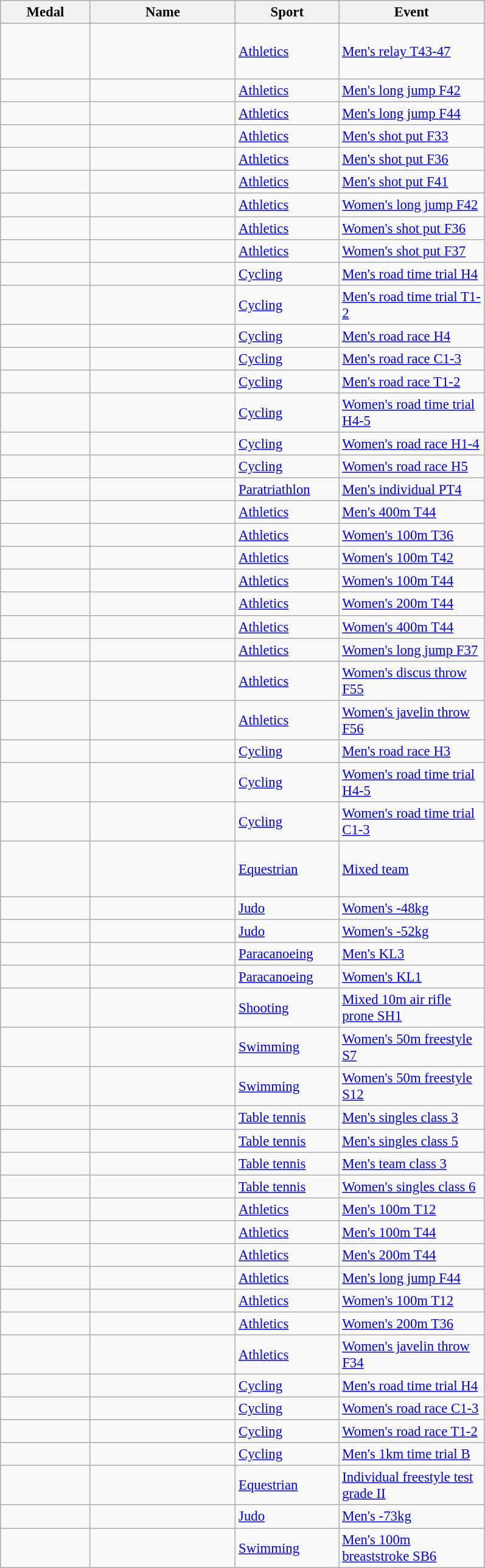<table class="wikitable sortable" style="font-size:95%">
<tr>
<th style="width:6em">Medal</th>
<th style="width:10em">Name</th>
<th style="width:7em">Sport</th>
<th style="width:10em">Event</th>
</tr>
<tr>
<td></td>
<td><br> <br> <br> </td>
<td><a href='#'>Athletics</a></td>
<td><a href='#'>Men's  relay T43-47</a></td>
</tr>
<tr>
<td></td>
<td></td>
<td><a href='#'>Athletics</a></td>
<td><a href='#'>Men's long jump F42</a></td>
</tr>
<tr>
<td></td>
<td></td>
<td><a href='#'>Athletics</a></td>
<td><a href='#'>Men's long jump F44</a></td>
</tr>
<tr>
<td></td>
<td></td>
<td><a href='#'>Athletics</a></td>
<td><a href='#'>Men's shot put F33</a></td>
</tr>
<tr>
<td></td>
<td></td>
<td><a href='#'>Athletics</a></td>
<td><a href='#'>Men's shot put F36</a></td>
</tr>
<tr>
<td></td>
<td></td>
<td><a href='#'>Athletics</a></td>
<td><a href='#'>Men's shot put F41</a></td>
</tr>
<tr>
<td></td>
<td></td>
<td><a href='#'>Athletics</a></td>
<td><a href='#'>Women's long jump F42</a></td>
</tr>
<tr>
<td></td>
<td></td>
<td><a href='#'>Athletics</a></td>
<td><a href='#'>Women's shot put F36</a></td>
</tr>
<tr>
<td></td>
<td></td>
<td><a href='#'>Athletics</a></td>
<td><a href='#'>Women's shot put F37</a></td>
</tr>
<tr>
<td></td>
<td></td>
<td><a href='#'>Cycling</a></td>
<td><a href='#'>Men's road time trial H4</a></td>
</tr>
<tr>
<td></td>
<td></td>
<td><a href='#'>Cycling</a></td>
<td><a href='#'>Men's road time trial T1-2</a></td>
</tr>
<tr>
<td></td>
<td></td>
<td><a href='#'>Cycling</a></td>
<td><a href='#'>Men's road race H4</a></td>
</tr>
<tr>
<td></td>
<td></td>
<td><a href='#'>Cycling</a></td>
<td><a href='#'>Men's road race C1-3</a></td>
</tr>
<tr>
<td></td>
<td></td>
<td><a href='#'>Cycling</a></td>
<td><a href='#'>Men's road race T1-2</a></td>
</tr>
<tr>
<td></td>
<td></td>
<td><a href='#'>Cycling</a></td>
<td><a href='#'>Women's road time trial H4-5</a></td>
</tr>
<tr>
<td></td>
<td></td>
<td><a href='#'>Cycling</a></td>
<td><a href='#'>Women's road race H1-4</a></td>
</tr>
<tr>
<td></td>
<td></td>
<td><a href='#'>Cycling</a></td>
<td><a href='#'>Women's road race H5</a></td>
</tr>
<tr>
<td></td>
<td></td>
<td><a href='#'>Paratriathlon</a></td>
<td><a href='#'>Men's individual PT4</a></td>
</tr>
<tr>
<td></td>
<td></td>
<td><a href='#'>Athletics</a></td>
<td><a href='#'>Men's 400m T44</a></td>
</tr>
<tr>
<td></td>
<td></td>
<td><a href='#'>Athletics</a></td>
<td><a href='#'>Women's 100m T36</a></td>
</tr>
<tr>
<td></td>
<td></td>
<td><a href='#'>Athletics</a></td>
<td><a href='#'>Women's 100m T42</a></td>
</tr>
<tr>
<td></td>
<td></td>
<td><a href='#'>Athletics</a></td>
<td><a href='#'>Women's 100m T44</a></td>
</tr>
<tr>
<td></td>
<td></td>
<td><a href='#'>Athletics</a></td>
<td><a href='#'>Women's 200m T44</a></td>
</tr>
<tr>
<td></td>
<td></td>
<td><a href='#'>Athletics</a></td>
<td><a href='#'>Women's 400m T44</a></td>
</tr>
<tr>
<td></td>
<td></td>
<td><a href='#'>Athletics</a></td>
<td><a href='#'>Women's long jump F37</a></td>
</tr>
<tr>
<td></td>
<td></td>
<td><a href='#'>Athletics</a></td>
<td><a href='#'>Women's discus throw F55</a></td>
</tr>
<tr>
<td></td>
<td></td>
<td><a href='#'>Athletics</a></td>
<td><a href='#'>Women's javelin throw F56</a></td>
</tr>
<tr>
<td></td>
<td></td>
<td><a href='#'>Cycling</a></td>
<td><a href='#'>Men's road race H3</a></td>
</tr>
<tr>
<td></td>
<td></td>
<td><a href='#'>Cycling</a></td>
<td><a href='#'>Women's road time trial H4-5</a></td>
</tr>
<tr>
<td></td>
<td></td>
<td><a href='#'>Cycling</a></td>
<td><a href='#'>Women's road time trial C1-3</a></td>
</tr>
<tr>
<td></td>
<td><br> <br> <br> </td>
<td><a href='#'>Equestrian</a></td>
<td><a href='#'>Mixed team</a></td>
</tr>
<tr>
<td></td>
<td></td>
<td><a href='#'>Judo</a></td>
<td><a href='#'>Women's -48kg</a></td>
</tr>
<tr>
<td></td>
<td></td>
<td><a href='#'>Judo</a></td>
<td><a href='#'>Women's -52kg</a></td>
</tr>
<tr>
<td></td>
<td></td>
<td><a href='#'>Paracanoeing</a></td>
<td><a href='#'>Men's KL3</a></td>
</tr>
<tr>
<td></td>
<td></td>
<td><a href='#'>Paracanoeing</a></td>
<td><a href='#'>Women's KL1</a></td>
</tr>
<tr>
<td></td>
<td></td>
<td><a href='#'>Shooting</a></td>
<td><a href='#'>Mixed 10m air rifle prone SH1</a></td>
</tr>
<tr>
<td></td>
<td></td>
<td><a href='#'>Swimming</a></td>
<td><a href='#'>Women's 50m freestyle S7</a></td>
</tr>
<tr>
<td></td>
<td></td>
<td><a href='#'>Swimming</a></td>
<td><a href='#'>Women's 50m freestyle S12</a></td>
</tr>
<tr>
<td></td>
<td></td>
<td><a href='#'>Table tennis</a></td>
<td><a href='#'>Men's singles class 3</a></td>
</tr>
<tr>
<td></td>
<td></td>
<td><a href='#'>Table tennis</a></td>
<td><a href='#'>Men's singles class 5</a></td>
</tr>
<tr>
<td></td>
<td><br> </td>
<td><a href='#'>Table tennis</a></td>
<td><a href='#'>Men's team class 3</a></td>
</tr>
<tr>
<td></td>
<td></td>
<td><a href='#'>Table tennis</a></td>
<td><a href='#'>Women's singles class 6</a></td>
</tr>
<tr>
<td></td>
<td></td>
<td><a href='#'>Athletics</a></td>
<td><a href='#'>Men's 100m T12</a></td>
</tr>
<tr>
<td></td>
<td></td>
<td><a href='#'>Athletics</a></td>
<td><a href='#'>Men's 100m T44</a></td>
</tr>
<tr>
<td></td>
<td></td>
<td><a href='#'>Athletics</a></td>
<td><a href='#'>Men's 200m T44</a></td>
</tr>
<tr>
<td></td>
<td></td>
<td><a href='#'>Athletics</a></td>
<td><a href='#'>Men's long jump F44</a></td>
</tr>
<tr>
<td></td>
<td></td>
<td><a href='#'>Athletics</a></td>
<td><a href='#'>Women's 100m T12</a></td>
</tr>
<tr>
<td></td>
<td></td>
<td><a href='#'>Athletics</a></td>
<td><a href='#'>Women's 200m T36</a></td>
</tr>
<tr>
<td></td>
<td></td>
<td><a href='#'>Athletics</a></td>
<td><a href='#'>Women's javelin throw F34</a></td>
</tr>
<tr>
<td></td>
<td></td>
<td><a href='#'>Cycling</a></td>
<td><a href='#'>Men's road time trial H4</a></td>
</tr>
<tr>
<td></td>
<td></td>
<td><a href='#'>Cycling</a></td>
<td><a href='#'>Women's road race C1-3</a></td>
</tr>
<tr>
<td></td>
<td></td>
<td><a href='#'>Cycling</a></td>
<td><a href='#'>Women's road race T1-2</a></td>
</tr>
<tr>
<td></td>
<td></td>
<td><a href='#'>Cycling</a></td>
<td><a href='#'>Men's 1km time trial B</a></td>
</tr>
<tr>
<td></td>
<td></td>
<td><a href='#'>Equestrian</a></td>
<td><a href='#'>Individual freestyle test grade II</a></td>
</tr>
<tr>
<td></td>
<td></td>
<td><a href='#'>Judo</a></td>
<td><a href='#'>Men's -73kg</a></td>
</tr>
<tr>
<td></td>
<td></td>
<td><a href='#'>Swimming</a></td>
<td><a href='#'>Men's 100m breaststroke SB6</a></td>
</tr>
</table>
